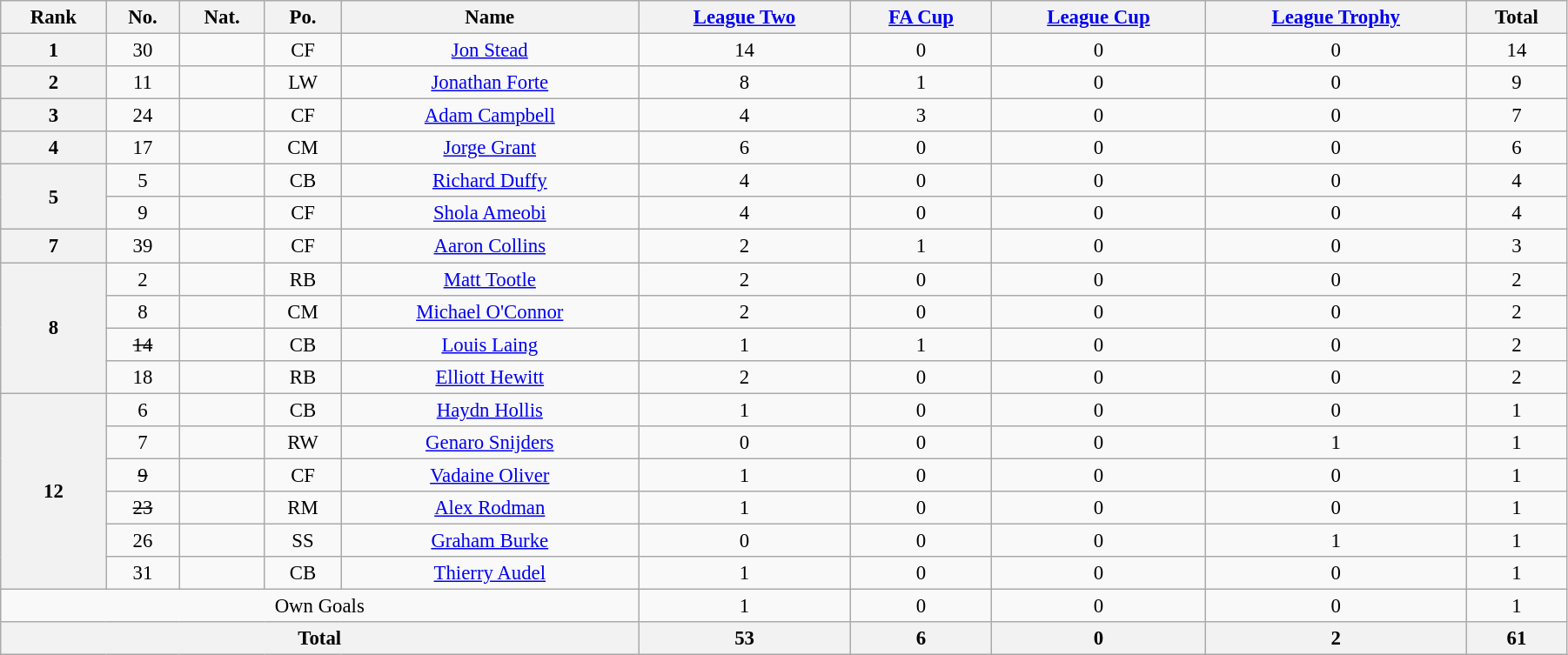<table class="wikitable" style="text-align:center; font-size:95%; width:95%;">
<tr>
<th>Rank</th>
<th>No.</th>
<th>Nat.</th>
<th>Po.</th>
<th>Name</th>
<th><a href='#'>League Two</a></th>
<th><a href='#'>FA Cup</a></th>
<th><a href='#'>League Cup</a></th>
<th><a href='#'>League Trophy</a></th>
<th>Total</th>
</tr>
<tr>
<th rowspan=1>1</th>
<td>30</td>
<td></td>
<td>CF</td>
<td><a href='#'>Jon Stead</a></td>
<td>14</td>
<td>0</td>
<td>0</td>
<td>0</td>
<td>14</td>
</tr>
<tr>
<th rowspan=1>2</th>
<td>11</td>
<td></td>
<td>LW</td>
<td><a href='#'>Jonathan Forte</a></td>
<td>8</td>
<td>1</td>
<td>0</td>
<td>0</td>
<td>9</td>
</tr>
<tr>
<th rowspan=1>3</th>
<td>24</td>
<td></td>
<td>CF</td>
<td><a href='#'>Adam Campbell</a></td>
<td>4</td>
<td>3</td>
<td>0</td>
<td>0</td>
<td>7</td>
</tr>
<tr>
<th rowspan=1>4</th>
<td>17</td>
<td></td>
<td>CM</td>
<td><a href='#'>Jorge Grant</a></td>
<td>6</td>
<td>0</td>
<td>0</td>
<td>0</td>
<td>6</td>
</tr>
<tr>
<th rowspan=2>5</th>
<td>5</td>
<td></td>
<td>CB</td>
<td><a href='#'>Richard Duffy</a></td>
<td>4</td>
<td>0</td>
<td>0</td>
<td>0</td>
<td>4</td>
</tr>
<tr>
<td>9</td>
<td></td>
<td>CF</td>
<td><a href='#'>Shola Ameobi</a></td>
<td>4</td>
<td>0</td>
<td>0</td>
<td>0</td>
<td>4</td>
</tr>
<tr>
<th rowspan=1>7</th>
<td>39</td>
<td></td>
<td>CF</td>
<td><a href='#'>Aaron Collins</a></td>
<td>2</td>
<td>1</td>
<td>0</td>
<td>0</td>
<td>3</td>
</tr>
<tr>
<th rowspan=4>8</th>
<td>2</td>
<td></td>
<td>RB</td>
<td><a href='#'>Matt Tootle</a></td>
<td>2</td>
<td>0</td>
<td>0</td>
<td>0</td>
<td>2</td>
</tr>
<tr>
<td>8</td>
<td></td>
<td>CM</td>
<td><a href='#'>Michael O'Connor</a></td>
<td>2</td>
<td>0</td>
<td>0</td>
<td>0</td>
<td>2</td>
</tr>
<tr>
<td><s>14</s></td>
<td></td>
<td>CB</td>
<td><a href='#'>Louis Laing</a></td>
<td>1</td>
<td>1</td>
<td>0</td>
<td>0</td>
<td>2</td>
</tr>
<tr>
<td>18</td>
<td></td>
<td>RB</td>
<td><a href='#'>Elliott Hewitt</a></td>
<td>2</td>
<td>0</td>
<td>0</td>
<td>0</td>
<td>2</td>
</tr>
<tr>
<th rowspan=6>12</th>
<td>6</td>
<td></td>
<td>CB</td>
<td><a href='#'>Haydn Hollis</a></td>
<td>1</td>
<td>0</td>
<td>0</td>
<td>0</td>
<td>1</td>
</tr>
<tr>
<td>7</td>
<td></td>
<td>RW</td>
<td><a href='#'>Genaro Snijders</a></td>
<td>0</td>
<td>0</td>
<td>0</td>
<td>1</td>
<td>1</td>
</tr>
<tr>
<td><s>9</s></td>
<td></td>
<td>CF</td>
<td><a href='#'>Vadaine Oliver</a></td>
<td>1</td>
<td>0</td>
<td>0</td>
<td>0</td>
<td>1</td>
</tr>
<tr>
<td><s>23</s></td>
<td></td>
<td>RM</td>
<td><a href='#'>Alex Rodman</a></td>
<td>1</td>
<td>0</td>
<td>0</td>
<td>0</td>
<td>1</td>
</tr>
<tr>
<td>26</td>
<td></td>
<td>SS</td>
<td><a href='#'>Graham Burke</a></td>
<td>0</td>
<td>0</td>
<td>0</td>
<td>1</td>
<td>1</td>
</tr>
<tr>
<td>31</td>
<td></td>
<td>CB</td>
<td><a href='#'>Thierry Audel</a></td>
<td>1</td>
<td>0</td>
<td>0</td>
<td>0</td>
<td>1</td>
</tr>
<tr>
<td colspan=5>Own Goals</td>
<td>1</td>
<td>0</td>
<td>0</td>
<td>0</td>
<td>1</td>
</tr>
<tr>
<th colspan=5>Total</th>
<th>53</th>
<th>6</th>
<th>0</th>
<th>2</th>
<th>61</th>
</tr>
</table>
